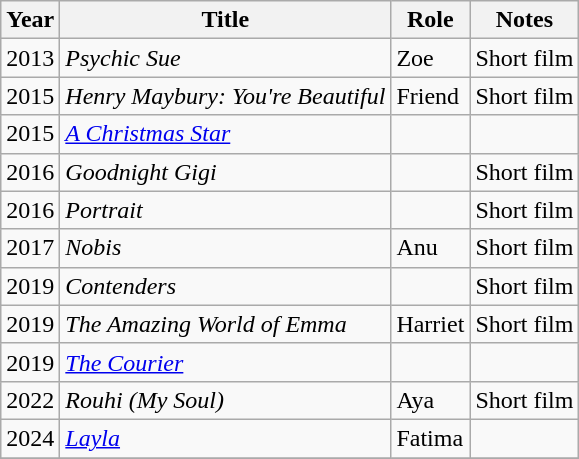<table class="wikitable sortable">
<tr>
<th>Year</th>
<th>Title</th>
<th>Role</th>
<th class="unsortable">Notes</th>
</tr>
<tr>
<td>2013</td>
<td><em>Psychic Sue</em></td>
<td>Zoe</td>
<td>Short film</td>
</tr>
<tr>
<td>2015</td>
<td><em>Henry Maybury: You're Beautiful</em></td>
<td>Friend</td>
<td>Short film</td>
</tr>
<tr>
<td>2015</td>
<td><em><a href='#'>A Christmas Star</a></em></td>
<td></td>
<td></td>
</tr>
<tr>
<td>2016</td>
<td><em>Goodnight Gigi</em></td>
<td></td>
<td>Short film</td>
</tr>
<tr>
<td>2016</td>
<td><em>Portrait</em></td>
<td></td>
<td>Short film</td>
</tr>
<tr>
<td>2017</td>
<td><em>Nobis</em></td>
<td>Anu</td>
<td>Short film</td>
</tr>
<tr>
<td>2019</td>
<td><em>Contenders</em></td>
<td></td>
<td>Short film</td>
</tr>
<tr>
<td>2019</td>
<td><em>The Amazing World of Emma</em></td>
<td>Harriet</td>
<td>Short film</td>
</tr>
<tr>
<td>2019</td>
<td><em><a href='#'>The Courier</a></em></td>
<td></td>
<td></td>
</tr>
<tr>
<td>2022</td>
<td><em>Rouhi (My Soul)</em></td>
<td>Aya</td>
<td>Short film</td>
</tr>
<tr>
<td>2024</td>
<td><em><a href='#'>Layla</a></em></td>
<td>Fatima</td>
<td></td>
</tr>
<tr>
</tr>
</table>
